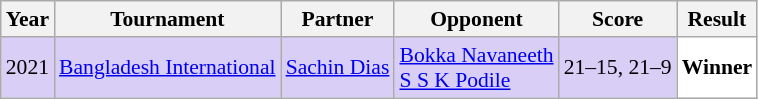<table class="sortable wikitable" style="font-size: 90%;">
<tr>
<th>Year</th>
<th>Tournament</th>
<th>Partner</th>
<th>Opponent</th>
<th>Score</th>
<th>Result</th>
</tr>
<tr style="background:#D8CEF6">
<td align="center">2021</td>
<td align="left"><a href='#'>Bangladesh International</a></td>
<td align="left"> <a href='#'>Sachin Dias</a></td>
<td align="left"> <a href='#'>Bokka Navaneeth</a><br> <a href='#'>S S K Podile</a></td>
<td align="left">21–15, 21–9</td>
<td style="text-align:left; background:white"> <strong>Winner</strong></td>
</tr>
</table>
